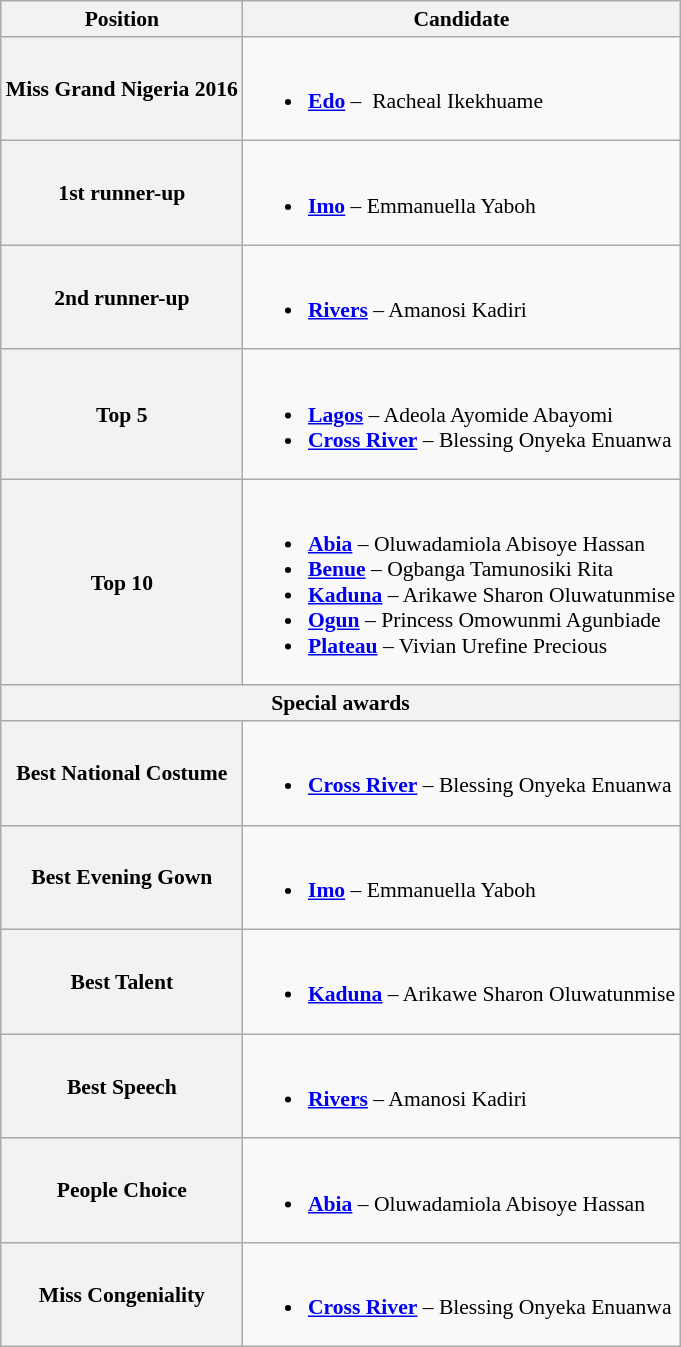<table class="wikitable" style="font-size: 90%;">
<tr>
<th>Position</th>
<th>Candidate</th>
</tr>
<tr>
<th>Miss Grand Nigeria 2016</th>
<td><br><ul><li><strong><a href='#'>Edo</a></strong> – 	Racheal Ikekhuame</li></ul></td>
</tr>
<tr>
<th>1st runner-up</th>
<td><br><ul><li><strong><a href='#'>Imo</a></strong> – Emmanuella Yaboh</li></ul></td>
</tr>
<tr>
<th>2nd runner-up</th>
<td><br><ul><li><strong><a href='#'>Rivers</a></strong> – Amanosi Kadiri</li></ul></td>
</tr>
<tr>
<th>Top 5</th>
<td><br><ul><li><strong><a href='#'>Lagos</a></strong> – Adeola Ayomide Abayomi</li><li><strong><a href='#'>Cross River</a></strong> – Blessing Onyeka Enuanwa</li></ul></td>
</tr>
<tr>
<th>Top 10</th>
<td><br><ul><li><strong><a href='#'>Abia</a></strong> – Oluwadamiola Abisoye Hassan</li><li><strong><a href='#'>Benue</a></strong> – Ogbanga Tamunosiki Rita</li><li><strong><a href='#'>Kaduna</a></strong> – Arikawe Sharon Oluwatunmise</li><li><strong><a href='#'>Ogun</a></strong> – Princess Omowunmi Agunbiade</li><li><strong><a href='#'>Plateau</a></strong> – Vivian Urefine Precious</li></ul></td>
</tr>
<tr>
<th colspan=2>Special awards</th>
</tr>
<tr>
<th>Best National Costume</th>
<td><br><ul><li><strong><a href='#'>Cross River</a></strong> – Blessing Onyeka Enuanwa</li></ul></td>
</tr>
<tr>
<th>Best Evening Gown</th>
<td><br><ul><li><strong><a href='#'>Imo</a></strong> – Emmanuella Yaboh</li></ul></td>
</tr>
<tr>
<th>Best Talent</th>
<td><br><ul><li><strong><a href='#'>Kaduna</a></strong> – Arikawe Sharon Oluwatunmise</li></ul></td>
</tr>
<tr>
<th>Best Speech</th>
<td><br><ul><li><strong><a href='#'>Rivers</a></strong> – Amanosi Kadiri</li></ul></td>
</tr>
<tr>
<th>People Choice</th>
<td><br><ul><li><strong><a href='#'>Abia</a></strong> – Oluwadamiola Abisoye Hassan</li></ul></td>
</tr>
<tr>
<th>Miss Congeniality</th>
<td><br><ul><li><strong><a href='#'>Cross River</a></strong> – Blessing Onyeka Enuanwa</li></ul></td>
</tr>
</table>
